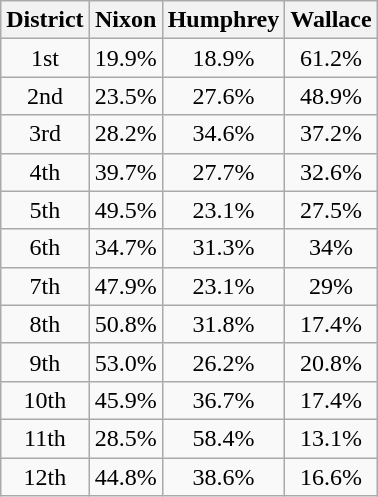<table class="wikitable sortable" - style="text-align:center;">
<tr>
<th>District</th>
<th>Nixon</th>
<th>Humphrey</th>
<th>Wallace</th>
</tr>
<tr>
<td>1st</td>
<td>19.9%</td>
<td>18.9%</td>
<td>61.2%</td>
</tr>
<tr>
<td>2nd</td>
<td>23.5%</td>
<td>27.6%</td>
<td>48.9%</td>
</tr>
<tr>
<td>3rd</td>
<td>28.2%</td>
<td>34.6%</td>
<td>37.2%</td>
</tr>
<tr>
<td>4th</td>
<td>39.7%</td>
<td>27.7%</td>
<td>32.6%</td>
</tr>
<tr>
<td>5th</td>
<td>49.5%</td>
<td>23.1%</td>
<td>27.5%</td>
</tr>
<tr>
<td>6th</td>
<td>34.7%</td>
<td>31.3%</td>
<td>34%</td>
</tr>
<tr>
<td>7th</td>
<td>47.9%</td>
<td>23.1%</td>
<td>29%</td>
</tr>
<tr>
<td>8th</td>
<td>50.8%</td>
<td>31.8%</td>
<td>17.4%</td>
</tr>
<tr>
<td>9th</td>
<td>53.0%</td>
<td>26.2%</td>
<td>20.8%</td>
</tr>
<tr>
<td>10th</td>
<td>45.9%</td>
<td>36.7%</td>
<td>17.4%</td>
</tr>
<tr>
<td>11th</td>
<td>28.5%</td>
<td>58.4%</td>
<td>13.1%</td>
</tr>
<tr>
<td>12th</td>
<td>44.8%</td>
<td>38.6%</td>
<td>16.6%</td>
</tr>
</table>
